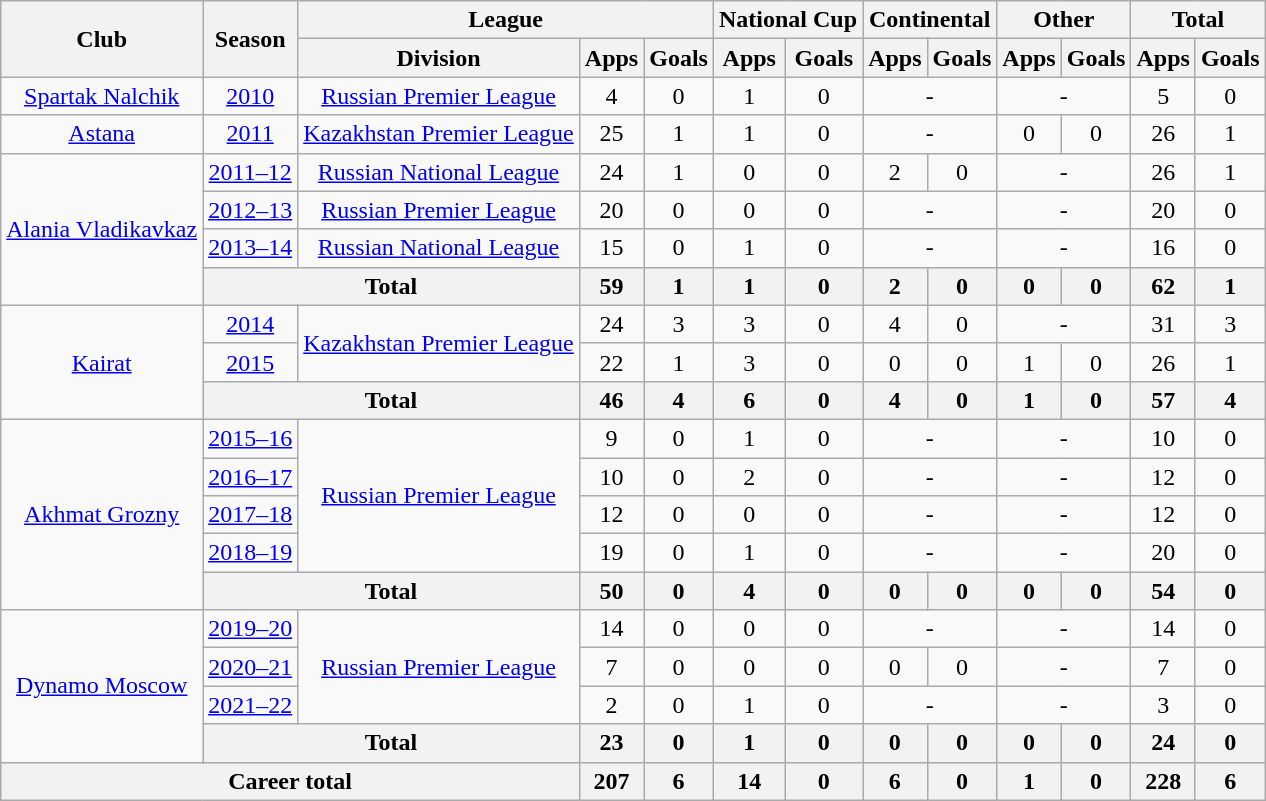<table class="wikitable" style="text-align: center;">
<tr>
<th rowspan="2">Club</th>
<th rowspan="2">Season</th>
<th colspan="3">League</th>
<th colspan="2">National Cup</th>
<th colspan="2">Continental</th>
<th colspan="2">Other</th>
<th colspan="2">Total</th>
</tr>
<tr>
<th>Division</th>
<th>Apps</th>
<th>Goals</th>
<th>Apps</th>
<th>Goals</th>
<th>Apps</th>
<th>Goals</th>
<th>Apps</th>
<th>Goals</th>
<th>Apps</th>
<th>Goals</th>
</tr>
<tr>
<td valign="center"><a href='#'>Spartak Nalchik</a></td>
<td><a href='#'>2010</a></td>
<td><a href='#'>Russian Premier League</a></td>
<td>4</td>
<td>0</td>
<td>1</td>
<td>0</td>
<td colspan="2">-</td>
<td colspan="2">-</td>
<td>5</td>
<td>0</td>
</tr>
<tr>
<td valign="center"><a href='#'>Astana</a></td>
<td><a href='#'>2011</a></td>
<td><a href='#'>Kazakhstan Premier League</a></td>
<td>25</td>
<td>1</td>
<td>1</td>
<td>0</td>
<td colspan="2">-</td>
<td>0</td>
<td>0</td>
<td>26</td>
<td>1</td>
</tr>
<tr>
<td rowspan="4" valign="center"><a href='#'>Alania Vladikavkaz</a></td>
<td><a href='#'>2011–12</a></td>
<td><a href='#'>Russian National League</a></td>
<td>24</td>
<td>1</td>
<td>0</td>
<td>0</td>
<td>2</td>
<td>0</td>
<td colspan="2">-</td>
<td>26</td>
<td>1</td>
</tr>
<tr>
<td><a href='#'>2012–13</a></td>
<td><a href='#'>Russian Premier League</a></td>
<td>20</td>
<td>0</td>
<td>0</td>
<td>0</td>
<td colspan="2">-</td>
<td colspan="2">-</td>
<td>20</td>
<td>0</td>
</tr>
<tr>
<td><a href='#'>2013–14</a></td>
<td><a href='#'>Russian National League</a></td>
<td>15</td>
<td>0</td>
<td>1</td>
<td>0</td>
<td colspan="2">-</td>
<td colspan="2">-</td>
<td>16</td>
<td>0</td>
</tr>
<tr>
<th colspan="2">Total</th>
<th>59</th>
<th>1</th>
<th>1</th>
<th>0</th>
<th>2</th>
<th>0</th>
<th>0</th>
<th>0</th>
<th>62</th>
<th>1</th>
</tr>
<tr>
<td rowspan="3" valign="center"><a href='#'>Kairat</a></td>
<td><a href='#'>2014</a></td>
<td rowspan="2" valign="center"><a href='#'>Kazakhstan Premier League</a></td>
<td>24</td>
<td>3</td>
<td>3</td>
<td>0</td>
<td>4</td>
<td>0</td>
<td colspan="2">-</td>
<td>31</td>
<td>3</td>
</tr>
<tr>
<td><a href='#'>2015</a></td>
<td>22</td>
<td>1</td>
<td>3</td>
<td>0</td>
<td>0</td>
<td>0</td>
<td>1</td>
<td>0</td>
<td>26</td>
<td>1</td>
</tr>
<tr>
<th colspan="2">Total</th>
<th>46</th>
<th>4</th>
<th>6</th>
<th>0</th>
<th>4</th>
<th>0</th>
<th>1</th>
<th>0</th>
<th>57</th>
<th>4</th>
</tr>
<tr>
<td rowspan="5" valign="center"><a href='#'>Akhmat Grozny</a></td>
<td><a href='#'>2015–16</a></td>
<td rowspan="4" valign="center"><a href='#'>Russian Premier League</a></td>
<td>9</td>
<td>0</td>
<td>1</td>
<td>0</td>
<td colspan="2">-</td>
<td colspan="2">-</td>
<td>10</td>
<td>0</td>
</tr>
<tr>
<td><a href='#'>2016–17</a></td>
<td>10</td>
<td>0</td>
<td>2</td>
<td>0</td>
<td colspan="2">-</td>
<td colspan="2">-</td>
<td>12</td>
<td>0</td>
</tr>
<tr>
<td><a href='#'>2017–18</a></td>
<td>12</td>
<td>0</td>
<td>0</td>
<td>0</td>
<td colspan="2">-</td>
<td colspan="2">-</td>
<td>12</td>
<td>0</td>
</tr>
<tr>
<td><a href='#'>2018–19</a></td>
<td>19</td>
<td>0</td>
<td>1</td>
<td>0</td>
<td colspan="2">-</td>
<td colspan="2">-</td>
<td>20</td>
<td>0</td>
</tr>
<tr>
<th colspan="2">Total</th>
<th>50</th>
<th>0</th>
<th>4</th>
<th>0</th>
<th>0</th>
<th>0</th>
<th>0</th>
<th>0</th>
<th>54</th>
<th>0</th>
</tr>
<tr>
<td rowspan="4" valign="center"><a href='#'>Dynamo Moscow</a></td>
<td><a href='#'>2019–20</a></td>
<td rowspan="3" valign="center"><a href='#'>Russian Premier League</a></td>
<td>14</td>
<td>0</td>
<td>0</td>
<td>0</td>
<td colspan="2">-</td>
<td colspan="2">-</td>
<td>14</td>
<td>0</td>
</tr>
<tr>
<td><a href='#'>2020–21</a></td>
<td>7</td>
<td>0</td>
<td>0</td>
<td>0</td>
<td>0</td>
<td>0</td>
<td colspan="2">-</td>
<td>7</td>
<td>0</td>
</tr>
<tr>
<td><a href='#'>2021–22</a></td>
<td>2</td>
<td>0</td>
<td>1</td>
<td>0</td>
<td colspan="2">-</td>
<td colspan="2">-</td>
<td>3</td>
<td>0</td>
</tr>
<tr>
<th colspan="2">Total</th>
<th>23</th>
<th>0</th>
<th>1</th>
<th>0</th>
<th>0</th>
<th>0</th>
<th>0</th>
<th>0</th>
<th>24</th>
<th>0</th>
</tr>
<tr>
<th colspan="3">Career total</th>
<th>207</th>
<th>6</th>
<th>14</th>
<th>0</th>
<th>6</th>
<th>0</th>
<th>1</th>
<th>0</th>
<th>228</th>
<th>6</th>
</tr>
</table>
